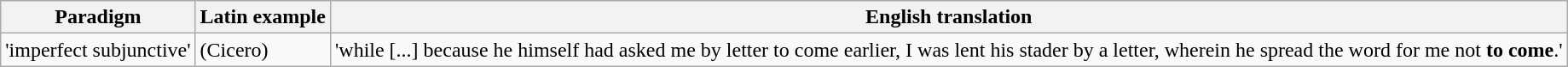<table class="wikitable">
<tr>
<th>Paradigm</th>
<th>Latin example</th>
<th>English translation</th>
</tr>
<tr>
<td>'imperfect subjunctive'</td>
<td> (Cicero)</td>
<td>'while [...] because he himself had asked me by letter to come earlier, I was lent his stader by a letter, wherein he spread the word for me not <strong>to come</strong>.'</td>
</tr>
</table>
